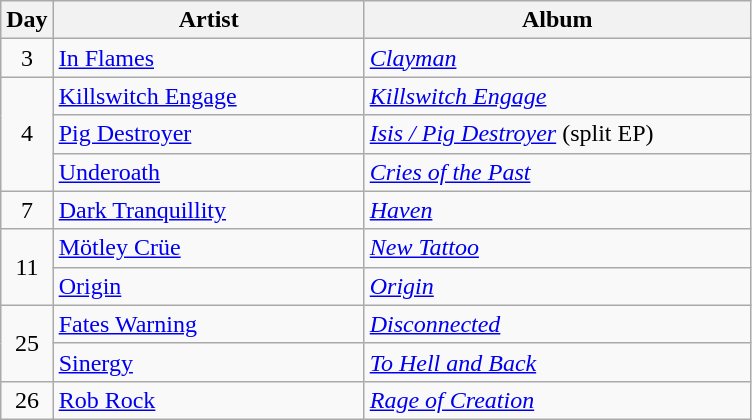<table class="wikitable" border="1">
<tr>
<th>Day</th>
<th width="200">Artist</th>
<th width="250">Album</th>
</tr>
<tr>
<td align="center">3</td>
<td><a href='#'>In Flames</a></td>
<td><em><a href='#'>Clayman</a></em></td>
</tr>
<tr>
<td align="center" rowspan="3">4</td>
<td><a href='#'>Killswitch Engage</a></td>
<td><em><a href='#'>Killswitch Engage</a></em></td>
</tr>
<tr>
<td><a href='#'>Pig Destroyer</a></td>
<td><em><a href='#'>Isis / Pig Destroyer</a></em> (split EP)</td>
</tr>
<tr>
<td><a href='#'>Underoath</a></td>
<td><em><a href='#'>Cries of the Past</a></em></td>
</tr>
<tr>
<td align="center">7</td>
<td><a href='#'>Dark Tranquillity</a></td>
<td><em><a href='#'>Haven</a></em></td>
</tr>
<tr>
<td align="center" rowspan="2">11</td>
<td><a href='#'>Mötley Crüe</a></td>
<td><em><a href='#'>New Tattoo</a></em></td>
</tr>
<tr>
<td><a href='#'>Origin</a></td>
<td><em><a href='#'>Origin</a></em></td>
</tr>
<tr>
<td align="center" rowspan="2">25</td>
<td><a href='#'>Fates Warning</a></td>
<td><em><a href='#'>Disconnected</a></em></td>
</tr>
<tr>
<td><a href='#'>Sinergy</a></td>
<td><em><a href='#'>To Hell and Back</a></em></td>
</tr>
<tr>
<td align="center">26</td>
<td><a href='#'>Rob Rock</a></td>
<td><em><a href='#'>Rage of Creation</a></em></td>
</tr>
</table>
